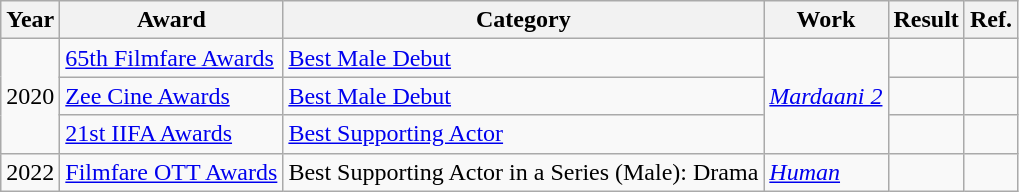<table class="wikitable sortable">
<tr>
<th>Year</th>
<th>Award</th>
<th>Category</th>
<th>Work</th>
<th>Result</th>
<th>Ref.</th>
</tr>
<tr>
<td rowspan="3">2020</td>
<td><a href='#'>65th Filmfare Awards</a></td>
<td><a href='#'>Best Male Debut</a></td>
<td rowspan="3"><em><a href='#'>Mardaani 2</a></em></td>
<td></td>
<td></td>
</tr>
<tr>
<td><a href='#'>Zee Cine Awards</a></td>
<td><a href='#'>Best Male Debut</a></td>
<td></td>
<td></td>
</tr>
<tr>
<td><a href='#'>21st IIFA Awards</a></td>
<td><a href='#'>Best Supporting Actor</a></td>
<td></td>
<td></td>
</tr>
<tr>
<td>2022</td>
<td><a href='#'>Filmfare OTT Awards</a></td>
<td>Best Supporting Actor in a Series (Male): Drama</td>
<td><em><a href='#'>Human</a></em></td>
<td></td>
<td></td>
</tr>
</table>
